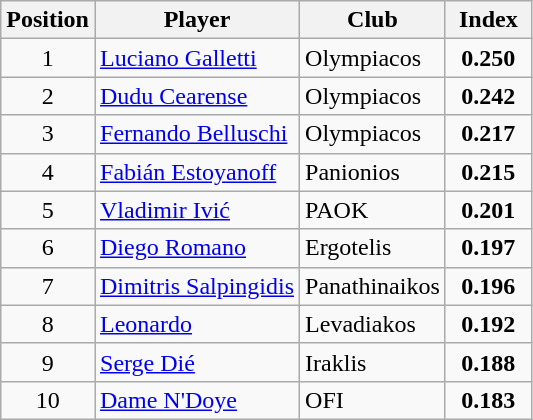<table class="wikitable">
<tr>
<th width="50px">Position</th>
<th>Player</th>
<th>Club</th>
<th width="50px">Index</th>
</tr>
<tr>
<td align="center">1</td>
<td> <a href='#'>Luciano Galletti</a></td>
<td>Olympiacos</td>
<td align=center><strong>0.250</strong></td>
</tr>
<tr>
<td align="center">2</td>
<td> <a href='#'>Dudu Cearense</a></td>
<td>Olympiacos</td>
<td align=center><strong>0.242</strong></td>
</tr>
<tr>
<td align="center">3</td>
<td> <a href='#'>Fernando Belluschi</a></td>
<td>Olympiacos</td>
<td align=center><strong>0.217</strong></td>
</tr>
<tr>
<td align="center">4</td>
<td> <a href='#'>Fabián Estoyanoff</a></td>
<td>Panionios</td>
<td align=center><strong>0.215</strong></td>
</tr>
<tr>
<td align="center">5</td>
<td> <a href='#'>Vladimir Ivić</a></td>
<td>PAOK</td>
<td align=center><strong>0.201</strong></td>
</tr>
<tr>
<td align="center">6</td>
<td> <a href='#'>Diego Romano</a></td>
<td>Ergotelis</td>
<td align=center><strong>0.197</strong></td>
</tr>
<tr>
<td align="center">7</td>
<td> <a href='#'>Dimitris Salpingidis</a></td>
<td>Panathinaikos</td>
<td align=center><strong>0.196</strong></td>
</tr>
<tr>
<td align="center">8</td>
<td> <a href='#'>Leonardo</a></td>
<td>Levadiakos</td>
<td align=center><strong>0.192</strong></td>
</tr>
<tr>
<td align="center">9</td>
<td> <a href='#'>Serge Dié</a></td>
<td>Iraklis</td>
<td align=center><strong>0.188</strong></td>
</tr>
<tr>
<td align="center">10</td>
<td> <a href='#'>Dame N'Doye</a></td>
<td>OFI</td>
<td align=center><strong>0.183</strong></td>
</tr>
</table>
